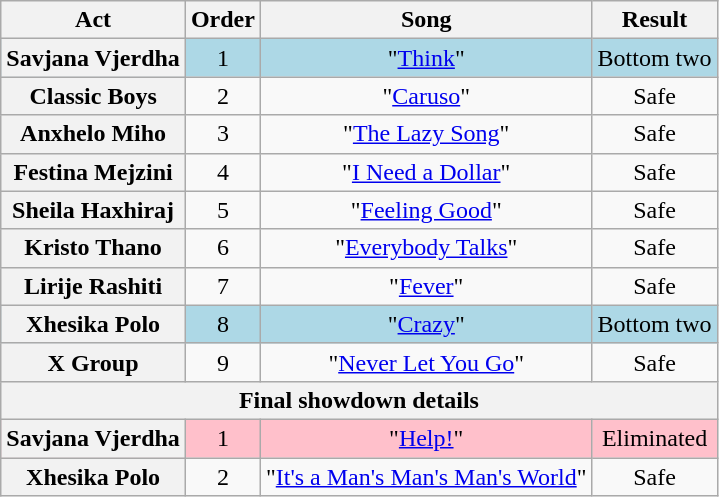<table class="wikitable plainrowheaders" style="text-align:center;">
<tr>
<th scope="col">Act</th>
<th scope="col">Order</th>
<th scope="col">Song</th>
<th scope="col">Result</th>
</tr>
<tr style="background:lightblue;">
<th scope="row">Savjana Vjerdha</th>
<td>1</td>
<td>"<a href='#'>Think</a>"</td>
<td>Bottom two</td>
</tr>
<tr>
<th scope="row">Classic Boys</th>
<td>2</td>
<td>"<a href='#'>Caruso</a>"</td>
<td>Safe</td>
</tr>
<tr>
<th scope="row">Anxhelo Miho</th>
<td>3</td>
<td>"<a href='#'>The Lazy Song</a>"</td>
<td>Safe</td>
</tr>
<tr>
<th scope="row">Festina Mejzini</th>
<td>4</td>
<td>"<a href='#'>I Need a Dollar</a>"</td>
<td>Safe</td>
</tr>
<tr>
<th scope="row">Sheila Haxhiraj</th>
<td>5</td>
<td>"<a href='#'>Feeling Good</a>"</td>
<td>Safe</td>
</tr>
<tr>
<th scope="row">Kristo Thano</th>
<td>6</td>
<td>"<a href='#'>Everybody Talks</a>"</td>
<td>Safe</td>
</tr>
<tr>
<th scope="row">Lirije Rashiti</th>
<td>7</td>
<td>"<a href='#'>Fever</a>"</td>
<td>Safe</td>
</tr>
<tr style="background:lightblue;">
<th scope="row">Xhesika Polo</th>
<td>8</td>
<td>"<a href='#'>Crazy</a>"</td>
<td>Bottom two</td>
</tr>
<tr>
<th scope="row">X Group</th>
<td>9</td>
<td>"<a href='#'>Never Let You Go</a>"</td>
<td>Safe</td>
</tr>
<tr>
<th colspan="5">Final showdown details</th>
</tr>
<tr style="background:pink;">
<th scope="row">Savjana Vjerdha</th>
<td>1</td>
<td>"<a href='#'>Help!</a>"</td>
<td>Eliminated</td>
</tr>
<tr>
<th scope="row">Xhesika Polo</th>
<td>2</td>
<td>"<a href='#'>It's a Man's Man's Man's World</a>"</td>
<td>Safe</td>
</tr>
</table>
